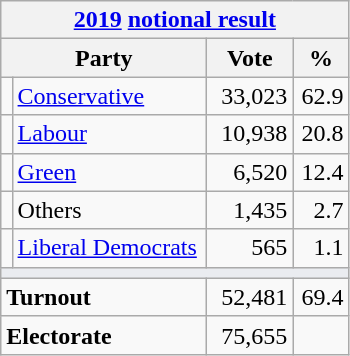<table class="wikitable">
<tr>
<th colspan="4"><a href='#'>2019</a> <a href='#'>notional result</a></th>
</tr>
<tr>
<th bgcolor="#DDDDFF" width="130px" colspan="2">Party</th>
<th bgcolor="#DDDDFF" width="50px">Vote</th>
<th bgcolor="#DDDDFF" width="30px">%</th>
</tr>
<tr>
<td></td>
<td><a href='#'>Conservative</a></td>
<td align=right>33,023</td>
<td align=right>62.9</td>
</tr>
<tr>
<td></td>
<td><a href='#'>Labour</a></td>
<td align=right>10,938</td>
<td align=right>20.8</td>
</tr>
<tr>
<td></td>
<td><a href='#'>Green</a></td>
<td align=right>6,520</td>
<td align=right>12.4</td>
</tr>
<tr>
<td></td>
<td>Others</td>
<td align=right>1,435</td>
<td align=right>2.7</td>
</tr>
<tr>
<td></td>
<td><a href='#'>Liberal Democrats</a></td>
<td align=right>565</td>
<td align=right>1.1</td>
</tr>
<tr>
<td colspan="4" bgcolor="#EAECF0"></td>
</tr>
<tr>
<td colspan="2"><strong>Turnout</strong></td>
<td align=right>52,481</td>
<td align=right>69.4</td>
</tr>
<tr>
<td colspan="2"><strong>Electorate</strong></td>
<td align=right>75,655</td>
</tr>
</table>
